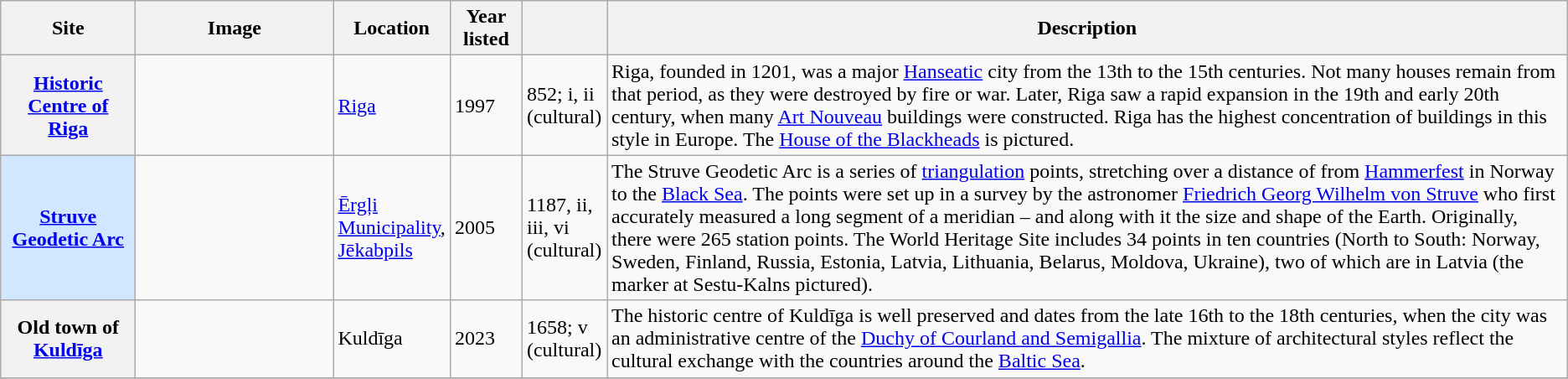<table class="wikitable sortable plainrowheaders">
<tr>
<th style="width:100px;" scope="col">Site</th>
<th class="unsortable"  style="width:150px;" scope="col">Image</th>
<th style="width:80px;" scope="col">Location</th>
<th style="width:50px;" scope="col">Year listed</th>
<th style="width:60px;" scope="col" data-sort-type="number"></th>
<th scope="col" class="unsortable">Description</th>
</tr>
<tr>
<th scope="row"><a href='#'>Historic Centre of Riga</a></th>
<td></td>
<td><a href='#'>Riga</a></td>
<td>1997</td>
<td>852; i, ii (cultural)</td>
<td>Riga, founded in 1201, was a major <a href='#'>Hanseatic</a> city from the 13th to the 15th centuries. Not many houses remain from that period, as they were destroyed by fire or war. Later, Riga saw a rapid expansion in the 19th and early 20th century, when many <a href='#'>Art Nouveau</a> buildings were constructed. Riga has the highest concentration of buildings in this style in Europe. The <a href='#'>House of the Blackheads</a> is pictured.</td>
</tr>
<tr>
<th scope="row" style="background:#D0E7FF;"><a href='#'>Struve Geodetic Arc</a></th>
<td></td>
<td><a href='#'>Ērgļi Municipality</a>, <a href='#'>Jēkabpils</a></td>
<td>2005</td>
<td>1187, ii, iii, vi <br>(cultural)</td>
<td>The Struve Geodetic Arc is a series of <a href='#'>triangulation</a> points, stretching over a distance of  from <a href='#'>Hammerfest</a> in Norway to the <a href='#'>Black Sea</a>. The points were set up in a survey by the astronomer <a href='#'>Friedrich Georg Wilhelm von Struve</a> who first accurately measured a long segment of a meridian – and along with it the size and shape of the Earth. Originally, there were 265 station points. The World Heritage Site includes 34 points in ten countries (North to South: Norway, Sweden, Finland, Russia, Estonia, Latvia, Lithuania, Belarus, Moldova, Ukraine), two of which are in Latvia (the marker at Sestu-Kalns pictured).</td>
</tr>
<tr>
<th scope="row">Old town of <a href='#'>Kuldīga</a></th>
<td></td>
<td>Kuldīga</td>
<td>2023</td>
<td>1658; v (cultural)</td>
<td>The historic centre of Kuldīga is well preserved and dates from the late 16th to the 18th centuries, when the city was an administrative centre of the <a href='#'>Duchy of Courland and Semigallia</a>. The mixture of architectural styles reflect the cultural exchange with the countries around the <a href='#'>Baltic Sea</a>.</td>
</tr>
<tr>
</tr>
</table>
